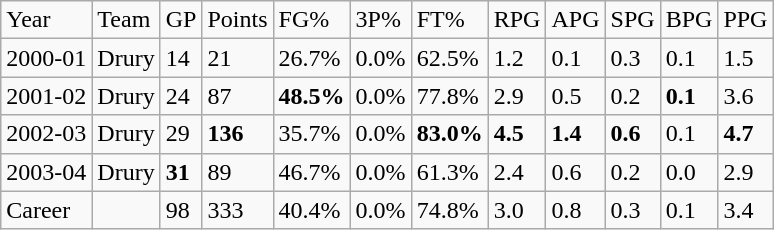<table class="wikitable">
<tr>
<td>Year</td>
<td>Team</td>
<td>GP</td>
<td>Points</td>
<td>FG%</td>
<td>3P%</td>
<td>FT%</td>
<td>RPG</td>
<td>APG</td>
<td>SPG</td>
<td>BPG</td>
<td>PPG</td>
</tr>
<tr>
<td>2000-01</td>
<td>Drury</td>
<td>14</td>
<td>21</td>
<td>26.7%</td>
<td>0.0%</td>
<td>62.5%</td>
<td>1.2</td>
<td>0.1</td>
<td>0.3</td>
<td>0.1</td>
<td>1.5</td>
</tr>
<tr>
<td>2001-02</td>
<td>Drury</td>
<td>24</td>
<td>87</td>
<td><strong>48.5%</strong></td>
<td>0.0%</td>
<td>77.8%</td>
<td>2.9</td>
<td>0.5</td>
<td>0.2</td>
<td><strong>0.1</strong></td>
<td>3.6</td>
</tr>
<tr>
<td>2002-03</td>
<td>Drury</td>
<td>29</td>
<td><strong>136</strong></td>
<td>35.7%</td>
<td>0.0%</td>
<td><strong>83.0%</strong></td>
<td><strong>4.5</strong></td>
<td><strong>1.4</strong></td>
<td><strong>0.6</strong></td>
<td>0.1</td>
<td><strong>4.7</strong></td>
</tr>
<tr>
<td>2003-04</td>
<td>Drury</td>
<td><strong>31</strong></td>
<td>89</td>
<td>46.7%</td>
<td>0.0%</td>
<td>61.3%</td>
<td>2.4</td>
<td>0.6</td>
<td>0.2</td>
<td>0.0</td>
<td>2.9</td>
</tr>
<tr>
<td>Career</td>
<td></td>
<td>98</td>
<td>333</td>
<td>40.4%</td>
<td>0.0%</td>
<td>74.8%</td>
<td>3.0</td>
<td>0.8</td>
<td>0.3</td>
<td>0.1</td>
<td>3.4</td>
</tr>
</table>
